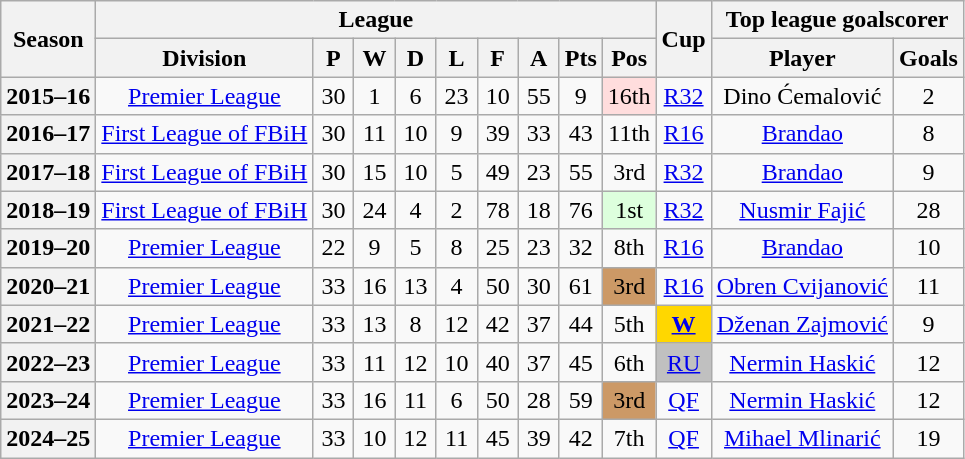<table class="wikitable" style="text-align: center">
<tr>
<th rowspan="2">Season</th>
<th colspan="9">League</th>
<th rowspan="2">Cup</th>
<th colspan="2">Top league goalscorer</th>
</tr>
<tr>
<th>Division</th>
<th width="20">P</th>
<th width="20">W</th>
<th width="20">D</th>
<th width="20">L</th>
<th width="20">F</th>
<th width="20">A</th>
<th width="20">Pts</th>
<th>Pos</th>
<th>Player</th>
<th>Goals</th>
</tr>
<tr>
<th>2015–16</th>
<td><a href='#'>Premier League</a></td>
<td>30</td>
<td>1</td>
<td>6</td>
<td>23</td>
<td>10</td>
<td>55</td>
<td>9</td>
<td bgcolor="#ffdddd">16th</td>
<td><a href='#'>R32</a></td>
<td>Dino Ćemalović</td>
<td>2</td>
</tr>
<tr>
<th>2016–17</th>
<td><a href='#'>First League of FBiH</a></td>
<td>30</td>
<td>11</td>
<td>10</td>
<td>9</td>
<td>39</td>
<td>33</td>
<td>43</td>
<td>11th</td>
<td><a href='#'>R16</a></td>
<td><a href='#'>Brandao</a></td>
<td>8</td>
</tr>
<tr>
<th>2017–18</th>
<td><a href='#'>First League of FBiH</a></td>
<td>30</td>
<td>15</td>
<td>10</td>
<td>5</td>
<td>49</td>
<td>23</td>
<td>55</td>
<td>3rd</td>
<td><a href='#'>R32</a></td>
<td><a href='#'>Brandao</a></td>
<td>9</td>
</tr>
<tr>
<th>2018–19</th>
<td><a href='#'>First League of FBiH</a></td>
<td>30</td>
<td>24</td>
<td>4</td>
<td>2</td>
<td>78</td>
<td>18</td>
<td>76</td>
<td bgcolor="#ddffdd">1st</td>
<td><a href='#'>R32</a></td>
<td><a href='#'>Nusmir Fajić</a></td>
<td>28</td>
</tr>
<tr>
<th>2019–20</th>
<td><a href='#'>Premier League</a></td>
<td>22</td>
<td>9</td>
<td>5</td>
<td>8</td>
<td>25</td>
<td>23</td>
<td>32</td>
<td>8th</td>
<td><a href='#'>R16</a></td>
<td><a href='#'>Brandao</a></td>
<td>10</td>
</tr>
<tr>
<th>2020–21</th>
<td><a href='#'>Premier League</a></td>
<td>33</td>
<td>16</td>
<td>13</td>
<td>4</td>
<td>50</td>
<td>30</td>
<td>61</td>
<td bgcolor="#cc9966">3rd</td>
<td><a href='#'>R16</a></td>
<td><a href='#'>Obren Cvijanović</a></td>
<td>11</td>
</tr>
<tr>
<th>2021–22</th>
<td><a href='#'>Premier League</a></td>
<td>33</td>
<td>13</td>
<td>8</td>
<td>12</td>
<td>42</td>
<td>37</td>
<td>44</td>
<td>5th</td>
<td bgcolor="gold"><strong><a href='#'>W</a></strong></td>
<td><a href='#'>Dženan Zajmović</a></td>
<td>9</td>
</tr>
<tr>
<th>2022–23</th>
<td><a href='#'>Premier League</a></td>
<td>33</td>
<td>11</td>
<td>12</td>
<td>10</td>
<td>40</td>
<td>37</td>
<td>45</td>
<td>6th</td>
<td bgcolor=silver><a href='#'>RU</a></td>
<td><a href='#'>Nermin Haskić</a></td>
<td>12</td>
</tr>
<tr>
<th>2023–24</th>
<td><a href='#'>Premier League</a></td>
<td>33</td>
<td>16</td>
<td>11</td>
<td>6</td>
<td>50</td>
<td>28</td>
<td>59</td>
<td bgcolor="#cc9966">3rd</td>
<td><a href='#'>QF</a></td>
<td><a href='#'>Nermin Haskić</a></td>
<td>12</td>
</tr>
<tr>
<th>2024–25</th>
<td><a href='#'>Premier League</a></td>
<td>33</td>
<td>10</td>
<td>12</td>
<td>11</td>
<td>45</td>
<td>39</td>
<td>42</td>
<td>7th</td>
<td><a href='#'>QF</a></td>
<td><a href='#'>Mihael Mlinarić</a></td>
<td>19</td>
</tr>
</table>
